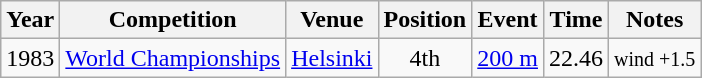<table class=wikitable style=text-align:center>
<tr>
<th>Year</th>
<th>Competition</th>
<th>Venue</th>
<th>Position</th>
<th>Event</th>
<th>Time</th>
<th>Notes</th>
</tr>
<tr>
<td>1983</td>
<td><a href='#'>World Championships</a></td>
<td> <a href='#'>Helsinki</a></td>
<td>4th</td>
<td><a href='#'>200 m</a></td>
<td>22.46</td>
<td><small> wind +1.5</small></td>
</tr>
</table>
